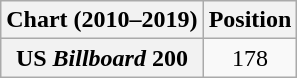<table class="wikitable plainrowheaders" style="text-align:center">
<tr>
<th scope="col">Chart (2010–2019)</th>
<th scope="col">Position</th>
</tr>
<tr>
<th scope="row">US <em>Billboard</em> 200</th>
<td>178</td>
</tr>
</table>
